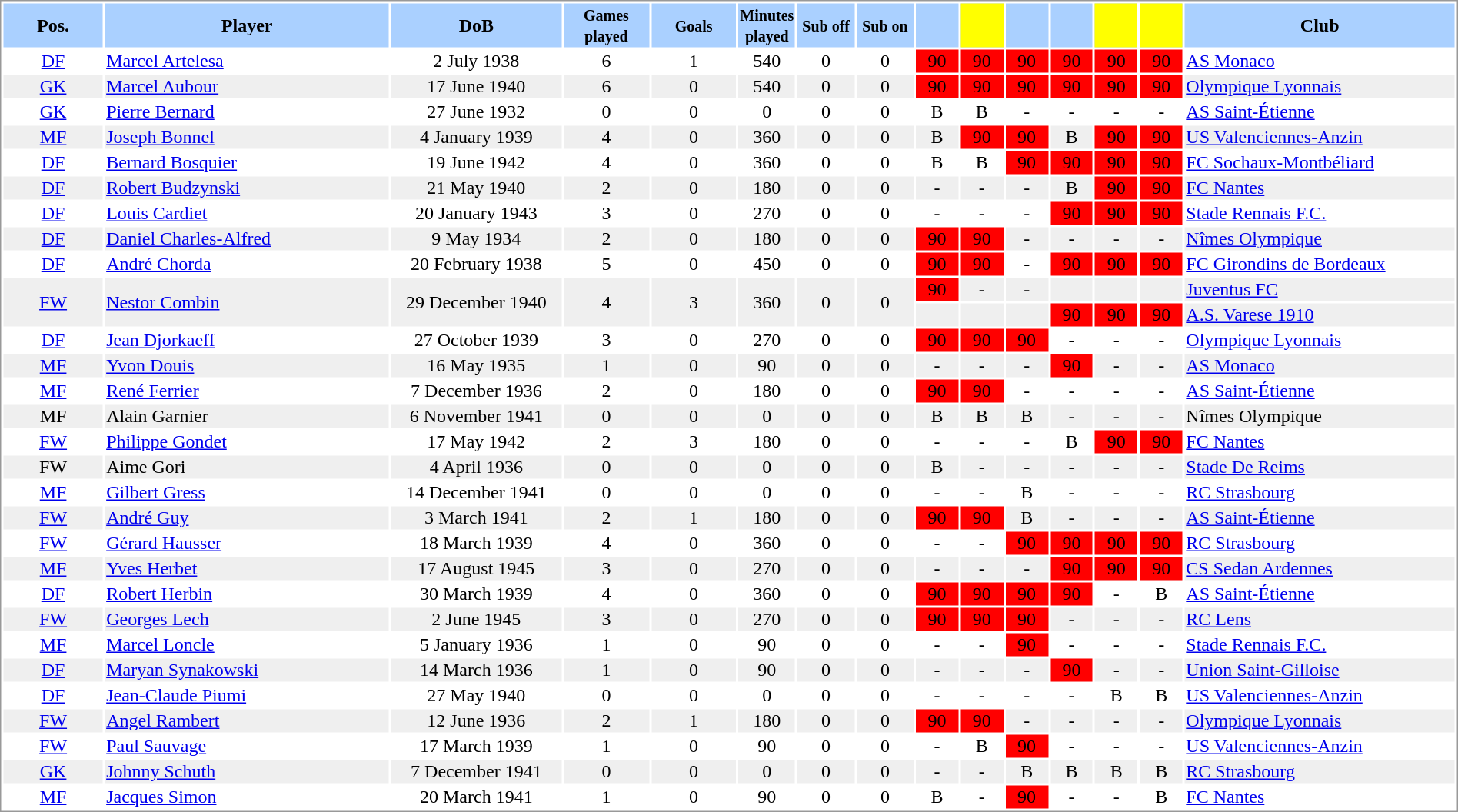<table border="0" width="100%" style="border: 1px solid #999; background-color:#FFFFFF; text-align:center">
<tr align="center" bgcolor="#AAD0FF">
<th width=7%>Pos.</th>
<th width=20%>Player</th>
<th width=12%>DoB</th>
<th width=6%><small>Games<br>played</small></th>
<th width=6%><small>Goals</small></th>
<th width=4%><small>Minutes<br>played</small></th>
<th width=4%><small>Sub off</small></th>
<th width=4%><small>Sub on</small></th>
<th width=3%></th>
<th width=3% bgcolor=yellow></th>
<th width=3%></th>
<th width=3%></th>
<th width=3% bgcolor=yellow></th>
<th width=3% bgcolor=yellow></th>
<th width=27%>Club</th>
</tr>
<tr>
<td><a href='#'>DF</a></td>
<td align="left"><a href='#'>Marcel Artelesa</a></td>
<td>2 July 1938</td>
<td>6</td>
<td>1</td>
<td>540</td>
<td>0</td>
<td>0</td>
<td bgcolor=red>90</td>
<td bgcolor=red>90</td>
<td bgcolor=red>90</td>
<td bgcolor=red>90</td>
<td bgcolor=red>90</td>
<td bgcolor=red>90</td>
<td align="left"> <a href='#'>AS Monaco</a></td>
</tr>
<tr bgcolor="#EFEFEF">
<td><a href='#'>GK</a></td>
<td align="left"><a href='#'>Marcel Aubour</a></td>
<td>17 June 1940</td>
<td>6</td>
<td>0</td>
<td>540</td>
<td>0</td>
<td>0</td>
<td bgcolor=red>90</td>
<td bgcolor=red>90</td>
<td bgcolor=red>90</td>
<td bgcolor=red>90</td>
<td bgcolor=red>90</td>
<td bgcolor=red>90</td>
<td align="left"> <a href='#'>Olympique Lyonnais</a></td>
</tr>
<tr>
<td><a href='#'>GK</a></td>
<td align="left"><a href='#'>Pierre Bernard</a></td>
<td>27 June 1932</td>
<td>0</td>
<td>0</td>
<td>0</td>
<td>0</td>
<td>0</td>
<td>B</td>
<td>B</td>
<td>-</td>
<td>-</td>
<td>-</td>
<td>-</td>
<td align="left"> <a href='#'>AS Saint-Étienne</a></td>
</tr>
<tr bgcolor="#EFEFEF">
<td><a href='#'>MF</a></td>
<td align="left"><a href='#'>Joseph Bonnel</a></td>
<td>4 January 1939</td>
<td>4</td>
<td>0</td>
<td>360</td>
<td>0</td>
<td>0</td>
<td>B</td>
<td bgcolor=red>90</td>
<td bgcolor=red>90</td>
<td>B</td>
<td bgcolor=red>90</td>
<td bgcolor=red>90</td>
<td align="left"> <a href='#'>US Valenciennes-Anzin</a></td>
</tr>
<tr>
<td><a href='#'>DF</a></td>
<td align="left"><a href='#'>Bernard Bosquier</a></td>
<td>19 June 1942</td>
<td>4</td>
<td>0</td>
<td>360</td>
<td>0</td>
<td>0</td>
<td>B</td>
<td>B</td>
<td bgcolor=red>90</td>
<td bgcolor=red>90</td>
<td bgcolor=red>90</td>
<td bgcolor=red>90</td>
<td align="left"> <a href='#'>FC Sochaux-Montbéliard</a></td>
</tr>
<tr bgcolor="#EFEFEF">
<td><a href='#'>DF</a></td>
<td align="left"><a href='#'>Robert Budzynski</a></td>
<td>21 May 1940</td>
<td>2</td>
<td>0</td>
<td>180</td>
<td>0</td>
<td>0</td>
<td>-</td>
<td>-</td>
<td>-</td>
<td>B</td>
<td bgcolor=red>90</td>
<td bgcolor=red>90</td>
<td align="left"> <a href='#'>FC Nantes</a></td>
</tr>
<tr>
<td><a href='#'>DF</a></td>
<td align="left"><a href='#'>Louis Cardiet</a></td>
<td>20 January 1943</td>
<td>3</td>
<td>0</td>
<td>270</td>
<td>0</td>
<td>0</td>
<td>-</td>
<td>-</td>
<td>-</td>
<td bgcolor=red>90</td>
<td bgcolor=red>90</td>
<td bgcolor=red>90</td>
<td align="left"> <a href='#'>Stade Rennais F.C.</a></td>
</tr>
<tr bgcolor="#EFEFEF">
<td><a href='#'>DF</a></td>
<td align="left"><a href='#'>Daniel Charles-Alfred</a></td>
<td>9 May 1934</td>
<td>2</td>
<td>0</td>
<td>180</td>
<td>0</td>
<td>0</td>
<td bgcolor=red>90</td>
<td bgcolor=red>90</td>
<td>-</td>
<td>-</td>
<td>-</td>
<td>-</td>
<td align="left"> <a href='#'>Nîmes Olympique</a></td>
</tr>
<tr>
<td><a href='#'>DF</a></td>
<td align="left"><a href='#'>André Chorda</a></td>
<td>20 February 1938</td>
<td>5</td>
<td>0</td>
<td>450</td>
<td>0</td>
<td>0</td>
<td bgcolor=red>90</td>
<td bgcolor=red>90</td>
<td>-</td>
<td bgcolor=red>90</td>
<td bgcolor=red>90</td>
<td bgcolor=red>90</td>
<td align="left"> <a href='#'>FC Girondins de Bordeaux</a></td>
</tr>
<tr bgcolor="#EFEFEF">
<td rowspan=2><a href='#'>FW</a></td>
<td align="left" rowspan=2><a href='#'>Nestor Combin</a></td>
<td rowspan=2>29 December 1940</td>
<td rowspan=2>4</td>
<td rowspan=2>3</td>
<td rowspan=2>360</td>
<td rowspan=2>0</td>
<td rowspan=2>0</td>
<td bgcolor=red>90</td>
<td>-</td>
<td>-</td>
<td></td>
<td></td>
<td></td>
<td align="left"> <a href='#'>Juventus FC</a></td>
</tr>
<tr bgcolor="#EFEFEF">
<td></td>
<td></td>
<td></td>
<td bgcolor=red>90</td>
<td bgcolor=red>90</td>
<td bgcolor=red>90</td>
<td align="left"> <a href='#'>A.S. Varese 1910</a></td>
</tr>
<tr>
<td><a href='#'>DF</a></td>
<td align="left"><a href='#'>Jean Djorkaeff</a></td>
<td>27 October 1939</td>
<td>3</td>
<td>0</td>
<td>270</td>
<td>0</td>
<td>0</td>
<td bgcolor=red>90</td>
<td bgcolor=red>90</td>
<td bgcolor=red>90</td>
<td>-</td>
<td>-</td>
<td>-</td>
<td align="left"> <a href='#'>Olympique Lyonnais</a></td>
</tr>
<tr bgcolor="#EFEFEF">
<td><a href='#'>MF</a></td>
<td align="left"><a href='#'>Yvon Douis</a></td>
<td>16 May 1935</td>
<td>1</td>
<td>0</td>
<td>90</td>
<td>0</td>
<td>0</td>
<td>-</td>
<td>-</td>
<td>-</td>
<td bgcolor=red>90</td>
<td>-</td>
<td>-</td>
<td align="left"> <a href='#'>AS Monaco</a></td>
</tr>
<tr>
<td><a href='#'>MF</a></td>
<td align="left"><a href='#'>René Ferrier</a></td>
<td>7 December 1936</td>
<td>2</td>
<td>0</td>
<td>180</td>
<td>0</td>
<td>0</td>
<td bgcolor=red>90</td>
<td bgcolor=red>90</td>
<td>-</td>
<td>-</td>
<td>-</td>
<td>-</td>
<td align="left"> <a href='#'>AS Saint-Étienne</a></td>
</tr>
<tr bgcolor="#EFEFEF">
<td>MF</td>
<td align="left">Alain Garnier</td>
<td>6 November 1941</td>
<td>0</td>
<td>0</td>
<td>0</td>
<td>0</td>
<td>0</td>
<td>B</td>
<td>B</td>
<td>B</td>
<td>-</td>
<td>-</td>
<td>-</td>
<td align="left">Nîmes Olympique</td>
</tr>
<tr>
<td><a href='#'>FW</a></td>
<td align="left"><a href='#'>Philippe Gondet</a></td>
<td>17 May 1942</td>
<td>2</td>
<td>3</td>
<td>180</td>
<td>0</td>
<td>0</td>
<td>-</td>
<td>-</td>
<td>-</td>
<td>B</td>
<td bgcolor=red>90</td>
<td bgcolor=red>90</td>
<td align="left"> <a href='#'>FC Nantes</a></td>
</tr>
<tr bgcolor="#EFEFEF">
<td>FW</td>
<td align="left">Aime Gori</td>
<td>4 April 1936</td>
<td>0</td>
<td>0</td>
<td>0</td>
<td>0</td>
<td>0</td>
<td>B</td>
<td>-</td>
<td>-</td>
<td>-</td>
<td>-</td>
<td>-</td>
<td align="left"> <a href='#'>Stade De Reims</a></td>
</tr>
<tr>
<td><a href='#'>MF</a></td>
<td align="left"><a href='#'>Gilbert Gress</a></td>
<td>14 December 1941</td>
<td>0</td>
<td>0</td>
<td>0</td>
<td>0</td>
<td>0</td>
<td>-</td>
<td>-</td>
<td>B</td>
<td>-</td>
<td>-</td>
<td>-</td>
<td align="left"> <a href='#'>RC Strasbourg</a></td>
</tr>
<tr bgcolor="#EFEFEF">
<td><a href='#'>FW</a></td>
<td align="left"><a href='#'>André Guy</a></td>
<td>3 March 1941</td>
<td>2</td>
<td>1</td>
<td>180</td>
<td>0</td>
<td>0</td>
<td bgcolor=red>90</td>
<td bgcolor=red>90</td>
<td>B</td>
<td>-</td>
<td>-</td>
<td>-</td>
<td align="left"> <a href='#'>AS Saint-Étienne</a></td>
</tr>
<tr>
<td><a href='#'>FW</a></td>
<td align="left"><a href='#'>Gérard Hausser</a></td>
<td>18 March 1939</td>
<td>4</td>
<td>0</td>
<td>360</td>
<td>0</td>
<td>0</td>
<td>-</td>
<td>-</td>
<td bgcolor=red>90</td>
<td bgcolor=red>90</td>
<td bgcolor=red>90</td>
<td bgcolor=red>90</td>
<td align="left"> <a href='#'>RC Strasbourg</a></td>
</tr>
<tr bgcolor="#EFEFEF">
<td><a href='#'>MF</a></td>
<td align="left"><a href='#'>Yves Herbet</a></td>
<td>17 August 1945</td>
<td>3</td>
<td>0</td>
<td>270</td>
<td>0</td>
<td>0</td>
<td>-</td>
<td>-</td>
<td>-</td>
<td bgcolor=red>90</td>
<td bgcolor=red>90</td>
<td bgcolor=red>90</td>
<td align="left"> <a href='#'>CS Sedan Ardennes</a></td>
</tr>
<tr>
<td><a href='#'>DF</a></td>
<td align="left"><a href='#'>Robert Herbin</a></td>
<td>30 March 1939</td>
<td>4</td>
<td>0</td>
<td>360</td>
<td>0</td>
<td>0</td>
<td bgcolor=red>90</td>
<td bgcolor=red>90</td>
<td bgcolor=red>90</td>
<td bgcolor=red>90</td>
<td>-</td>
<td>B</td>
<td align="left"> <a href='#'>AS Saint-Étienne</a></td>
</tr>
<tr bgcolor="#EFEFEF">
<td><a href='#'>FW</a></td>
<td align="left"><a href='#'>Georges Lech</a></td>
<td>2 June 1945</td>
<td>3</td>
<td>0</td>
<td>270</td>
<td>0</td>
<td>0</td>
<td bgcolor=red>90</td>
<td bgcolor=red>90</td>
<td bgcolor=red>90</td>
<td>-</td>
<td>-</td>
<td>-</td>
<td align="left"> <a href='#'>RC Lens</a></td>
</tr>
<tr>
<td><a href='#'>MF</a></td>
<td align="left"><a href='#'>Marcel Loncle</a></td>
<td>5 January 1936</td>
<td>1</td>
<td>0</td>
<td>90</td>
<td>0</td>
<td>0</td>
<td>-</td>
<td>-</td>
<td bgcolor=red>90</td>
<td>-</td>
<td>-</td>
<td>-</td>
<td align="left"> <a href='#'>Stade Rennais F.C.</a></td>
</tr>
<tr bgcolor="#EFEFEF">
<td><a href='#'>DF</a></td>
<td align="left"><a href='#'>Maryan Synakowski</a></td>
<td>14 March 1936</td>
<td>1</td>
<td>0</td>
<td>90</td>
<td>0</td>
<td>0</td>
<td>-</td>
<td>-</td>
<td>-</td>
<td bgcolor=red>90</td>
<td>-</td>
<td>-</td>
<td align="left"> <a href='#'>Union Saint-Gilloise</a></td>
</tr>
<tr>
<td><a href='#'>DF</a></td>
<td align="left"><a href='#'>Jean-Claude Piumi</a></td>
<td>27 May 1940</td>
<td>0</td>
<td>0</td>
<td>0</td>
<td>0</td>
<td>0</td>
<td>-</td>
<td>-</td>
<td>-</td>
<td>-</td>
<td>B</td>
<td>B</td>
<td align="left"> <a href='#'>US Valenciennes-Anzin</a></td>
</tr>
<tr bgcolor="#EFEFEF">
<td><a href='#'>FW</a></td>
<td align="left"><a href='#'>Angel Rambert</a></td>
<td>12 June 1936</td>
<td>2</td>
<td>1</td>
<td>180</td>
<td>0</td>
<td>0</td>
<td bgcolor=red>90</td>
<td bgcolor=red>90</td>
<td>-</td>
<td>-</td>
<td>-</td>
<td>-</td>
<td align="left"> <a href='#'>Olympique Lyonnais</a></td>
</tr>
<tr>
<td><a href='#'>FW</a></td>
<td align="left"><a href='#'>Paul Sauvage</a></td>
<td>17 March 1939</td>
<td>1</td>
<td>0</td>
<td>90</td>
<td>0</td>
<td>0</td>
<td>-</td>
<td>B</td>
<td bgcolor=red>90</td>
<td>-</td>
<td>-</td>
<td>-</td>
<td align="left"> <a href='#'>US Valenciennes-Anzin</a></td>
</tr>
<tr bgcolor="#EFEFEF">
<td><a href='#'>GK</a></td>
<td align="left"><a href='#'>Johnny Schuth</a></td>
<td>7 December 1941</td>
<td>0</td>
<td>0</td>
<td>0</td>
<td>0</td>
<td>0</td>
<td>-</td>
<td>-</td>
<td>B</td>
<td>B</td>
<td>B</td>
<td>B</td>
<td align="left"> <a href='#'>RC Strasbourg</a></td>
</tr>
<tr>
<td><a href='#'>MF</a></td>
<td align="left"><a href='#'>Jacques Simon</a></td>
<td>20 March 1941</td>
<td>1</td>
<td>0</td>
<td>90</td>
<td>0</td>
<td>0</td>
<td>B</td>
<td>-</td>
<td bgcolor=red>90</td>
<td>-</td>
<td>-</td>
<td>B</td>
<td align="left"> <a href='#'>FC Nantes</a></td>
</tr>
</table>
